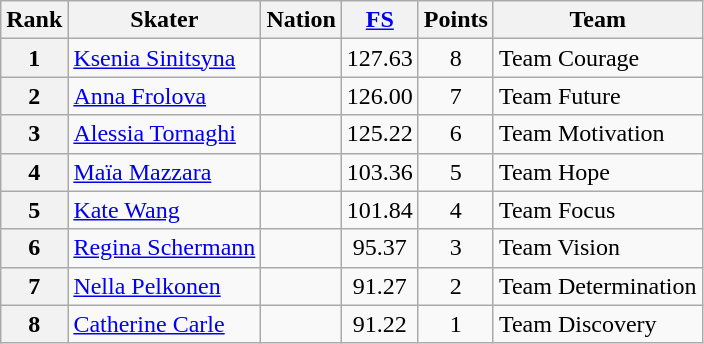<table class="wikitable sortable" style="text-align:left">
<tr>
<th scope="col">Rank</th>
<th scope="col">Skater</th>
<th scope="col">Nation</th>
<th scope="col"><a href='#'>FS</a></th>
<th scope="col">Points</th>
<th scope="col">Team</th>
</tr>
<tr>
<th scope="row">1</th>
<td><a href='#'>Ksenia Sinitsyna</a></td>
<td></td>
<td align="center">127.63</td>
<td align="center">8</td>
<td>Team Courage</td>
</tr>
<tr>
<th scope="row">2</th>
<td><a href='#'>Anna Frolova</a></td>
<td></td>
<td align="center">126.00</td>
<td align="center">7</td>
<td>Team Future</td>
</tr>
<tr>
<th scope="row">3</th>
<td><a href='#'>Alessia Tornaghi</a></td>
<td></td>
<td align="center">125.22</td>
<td align="center">6</td>
<td>Team Motivation</td>
</tr>
<tr>
<th scope="row">4</th>
<td><a href='#'>Maïa Mazzara</a></td>
<td></td>
<td align="center">103.36</td>
<td align="center">5</td>
<td>Team Hope</td>
</tr>
<tr>
<th scope="row">5</th>
<td><a href='#'>Kate Wang</a></td>
<td></td>
<td align="center">101.84</td>
<td align="center">4</td>
<td>Team Focus</td>
</tr>
<tr>
<th scope="row">6</th>
<td><a href='#'>Regina Schermann</a></td>
<td></td>
<td align="center">95.37</td>
<td align="center">3</td>
<td>Team Vision</td>
</tr>
<tr>
<th scope="row">7</th>
<td><a href='#'>Nella Pelkonen</a></td>
<td></td>
<td align="center">91.27</td>
<td align="center">2</td>
<td>Team Determination</td>
</tr>
<tr>
<th scope="row">8</th>
<td><a href='#'>Catherine Carle</a></td>
<td></td>
<td align="center">91.22</td>
<td align="center">1</td>
<td>Team Discovery</td>
</tr>
</table>
